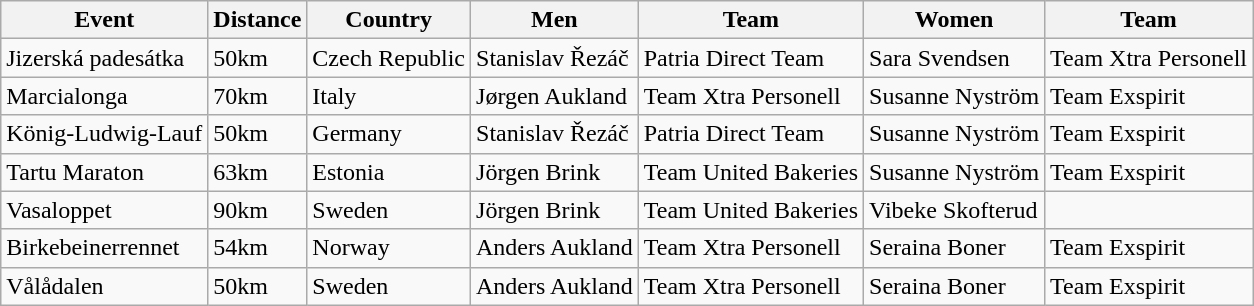<table class="wikitable">
<tr>
<th>Event</th>
<th>Distance</th>
<th>Country</th>
<th>Men</th>
<th>Team</th>
<th>Women</th>
<th>Team</th>
</tr>
<tr>
<td>Jizerská padesátka</td>
<td>50km</td>
<td> Czech Republic</td>
<td> Stanislav Řezáč</td>
<td>Patria Direct Team</td>
<td> Sara Svendsen</td>
<td>Team Xtra Personell</td>
</tr>
<tr>
<td>Marcialonga</td>
<td>70km</td>
<td> Italy</td>
<td> Jørgen Aukland</td>
<td>Team Xtra Personell</td>
<td> Susanne Nyström</td>
<td>Team Exspirit</td>
</tr>
<tr>
<td>König-Ludwig-Lauf</td>
<td>50km</td>
<td> Germany</td>
<td> Stanislav Řezáč</td>
<td>Patria Direct Team</td>
<td> Susanne Nyström</td>
<td>Team Exspirit</td>
</tr>
<tr>
<td>Tartu Maraton</td>
<td>63km</td>
<td> Estonia</td>
<td> Jörgen Brink</td>
<td>Team United Bakeries</td>
<td> Susanne Nyström</td>
<td>Team Exspirit</td>
</tr>
<tr>
<td>Vasaloppet</td>
<td>90km</td>
<td> Sweden</td>
<td> Jörgen Brink</td>
<td>Team United Bakeries</td>
<td> Vibeke Skofterud</td>
</tr>
<tr>
<td>Birkebeinerrennet</td>
<td>54km</td>
<td> Norway</td>
<td> Anders Aukland</td>
<td>Team Xtra Personell</td>
<td> Seraina Boner</td>
<td>Team Exspirit</td>
</tr>
<tr>
<td>Vålådalen</td>
<td>50km</td>
<td> Sweden</td>
<td> Anders Aukland</td>
<td>Team Xtra Personell</td>
<td> Seraina Boner</td>
<td>Team Exspirit</td>
</tr>
</table>
